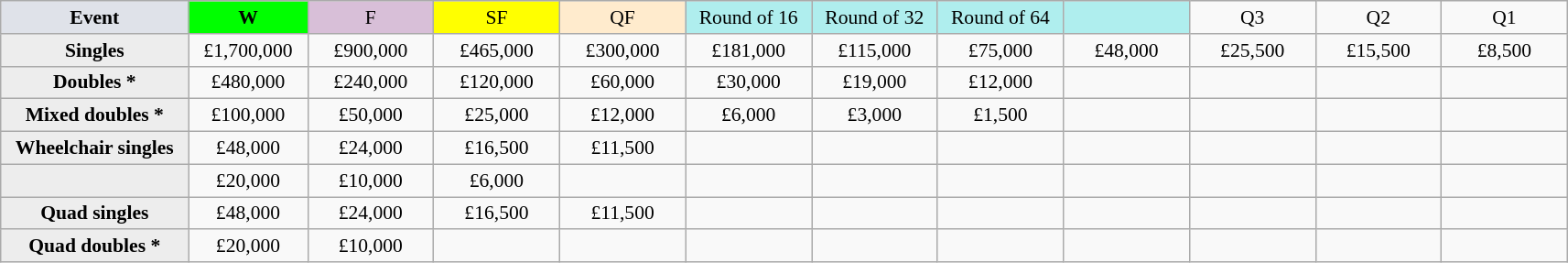<table class="wikitable" style="font-size:90%;text-align:center">
<tr>
<td style="width:130px; background:#dfe2e9;"><strong>Event</strong></td>
<td style="width:80px; background:lime;"><strong>W</strong></td>
<td style="width:85px; background:thistle;">F</td>
<td style="width:85px; background:#ff0;">SF</td>
<td style="width:85px; background:#ffebcd;">QF</td>
<td style="width:85px; background:#afeeee;">Round of 16</td>
<td style="width:85px; background:#afeeee;">Round of 32</td>
<td style="width:85px; background:#afeeee;">Round of 64</td>
<td style="width:85px; background:#afeeee;"></td>
<td style="width:85px;">Q3</td>
<td style="width:85px;">Q2</td>
<td style="width:85px;">Q1</td>
</tr>
<tr>
<td style="background:#ededed;"><strong>Singles</strong></td>
<td>£1,700,000</td>
<td>£900,000</td>
<td>£465,000</td>
<td>£300,000</td>
<td>£181,000</td>
<td>£115,000</td>
<td>£75,000</td>
<td>£48,000</td>
<td>£25,500</td>
<td>£15,500</td>
<td>£8,500</td>
</tr>
<tr>
<td style="background:#ededed;"><strong>Doubles *</strong></td>
<td>£480,000</td>
<td>£240,000</td>
<td>£120,000</td>
<td>£60,000</td>
<td>£30,000</td>
<td>£19,000</td>
<td>£12,000</td>
<td></td>
<td></td>
<td></td>
<td></td>
</tr>
<tr>
<td style="background:#ededed;"><strong>Mixed doubles *</strong></td>
<td>£100,000</td>
<td>£50,000</td>
<td>£25,000</td>
<td>£12,000</td>
<td>£6,000</td>
<td>£3,000</td>
<td>£1,500</td>
<td></td>
<td></td>
<td></td>
<td></td>
</tr>
<tr>
<td style="background:#ededed;"><strong>Wheelchair singles</strong></td>
<td>£48,000</td>
<td>£24,000</td>
<td>£16,500</td>
<td>£11,500</td>
<td></td>
<td></td>
<td></td>
<td></td>
<td></td>
<td></td>
<td></td>
</tr>
<tr>
<td style="background:#ededed;"></td>
<td>£20,000</td>
<td>£10,000</td>
<td>£6,000</td>
<td></td>
<td></td>
<td></td>
<td></td>
<td></td>
<td></td>
<td></td>
<td></td>
</tr>
<tr>
<td style="background:#ededed;"><strong>Quad singles</strong></td>
<td>£48,000</td>
<td>£24,000</td>
<td>£16,500</td>
<td>£11,500</td>
<td></td>
<td></td>
<td></td>
<td></td>
<td></td>
<td></td>
<td></td>
</tr>
<tr>
<td style="background:#ededed;"><strong>Quad doubles *</strong></td>
<td>£20,000</td>
<td>£10,000</td>
<td></td>
<td></td>
<td></td>
<td></td>
<td></td>
<td></td>
<td></td>
<td></td>
<td></td>
</tr>
</table>
